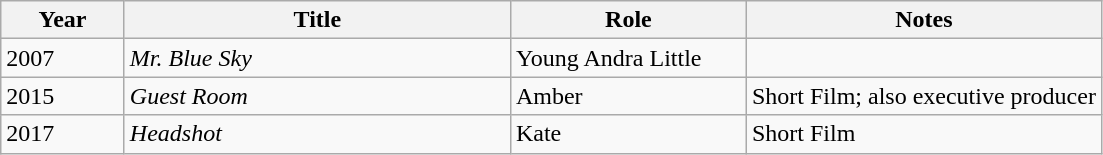<table class="wikitable sortable">
<tr>
<th style="width:75px;">Year</th>
<th style="width:250px;">Title</th>
<th style="width:150px;">Role</th>
<th class="unsortable">Notes</th>
</tr>
<tr>
<td>2007</td>
<td><em>Mr. Blue Sky</em></td>
<td>Young Andra Little</td>
<td></td>
</tr>
<tr>
<td>2015</td>
<td><em>Guest Room</em></td>
<td>Amber</td>
<td>Short Film; also executive producer</td>
</tr>
<tr>
<td>2017</td>
<td><em>Headshot</em></td>
<td>Kate</td>
<td>Short Film</td>
</tr>
</table>
